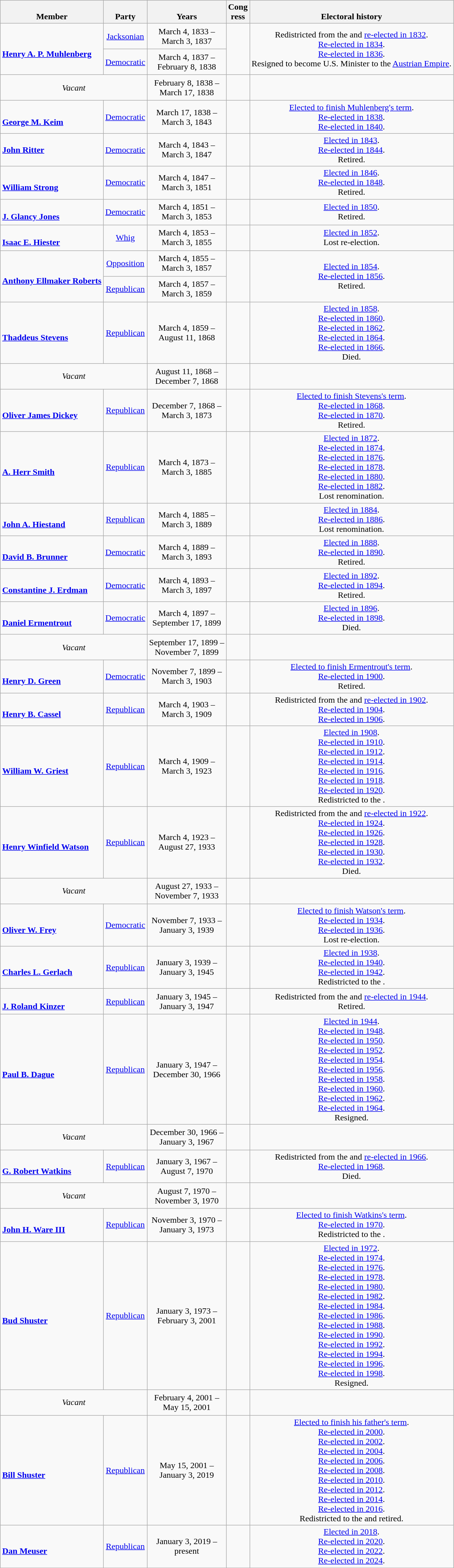<table class=wikitable style="text-align:center">
<tr valign=bottom>
<th>Member<br></th>
<th>Party</th>
<th>Years</th>
<th>Cong<br>ress</th>
<th>Electoral history</th>
</tr>
<tr style="height:3em">
<td rowspan=2 align=left><br><strong><a href='#'>Henry A. P. Muhlenberg</a></strong><br></td>
<td><a href='#'>Jacksonian</a></td>
<td nowrap>March 4, 1833 –<br>March 3, 1837</td>
<td rowspan=2></td>
<td rowspan=2>Redistricted from the  and <a href='#'>re-elected in 1832</a>.<br><a href='#'>Re-elected in 1834</a>.<br><a href='#'>Re-elected in 1836</a>.<br>Resigned to become U.S. Minister to the <a href='#'>Austrian Empire</a>.</td>
</tr>
<tr style="height:3em">
<td><a href='#'>Democratic</a></td>
<td nowrap>March 4, 1837 –<br>February 8, 1838</td>
</tr>
<tr style="height:3em">
<td colspan=2><em>Vacant</em></td>
<td nowrap>February 8, 1838 –<br>March 17, 1838</td>
<td></td>
<td></td>
</tr>
<tr style="height:3em">
<td align=left><br><strong><a href='#'>George M. Keim</a></strong><br></td>
<td><a href='#'>Democratic</a></td>
<td nowrap>March 17, 1838 –<br>March 3, 1843</td>
<td></td>
<td><a href='#'>Elected to finish Muhlenberg's term</a>.<br><a href='#'>Re-elected in 1838</a>.<br><a href='#'>Re-elected in 1840</a>.<br></td>
</tr>
<tr style="height:3em">
<td align=left><strong><a href='#'>John Ritter</a></strong><br></td>
<td><a href='#'>Democratic</a></td>
<td nowrap>March 4, 1843 –<br>March 3, 1847</td>
<td></td>
<td><a href='#'>Elected in 1843</a>.<br><a href='#'>Re-elected in 1844</a>.<br>Retired.</td>
</tr>
<tr style="height:3em">
<td align=left><br><strong><a href='#'>William Strong</a></strong><br></td>
<td><a href='#'>Democratic</a></td>
<td nowrap>March 4, 1847 –<br>March 3, 1851</td>
<td></td>
<td><a href='#'>Elected in 1846</a>.<br><a href='#'>Re-elected in 1848</a>.<br>Retired.</td>
</tr>
<tr style="height:3em">
<td align=left><br><strong><a href='#'>J. Glancy Jones</a></strong><br></td>
<td><a href='#'>Democratic</a></td>
<td nowrap>March 4, 1851 –<br>March 3, 1853</td>
<td></td>
<td><a href='#'>Elected in 1850</a>.<br>Retired.</td>
</tr>
<tr style="height:3em">
<td align=left><br><strong><a href='#'>Isaac E. Hiester</a></strong><br></td>
<td><a href='#'>Whig</a></td>
<td nowrap>March 4, 1853 –<br>March 3, 1855</td>
<td></td>
<td><a href='#'>Elected in 1852</a>.<br>Lost re-election.</td>
</tr>
<tr style="height:3em">
<td rowspan=2 align=left><br><strong><a href='#'>Anthony Ellmaker Roberts</a></strong><br></td>
<td><a href='#'>Opposition</a></td>
<td nowrap>March 4, 1855 –<br>March 3, 1857</td>
<td rowspan=2></td>
<td rowspan=2><a href='#'>Elected in 1854</a>.<br><a href='#'>Re-elected in 1856</a>.<br>Retired.</td>
</tr>
<tr style="height:3em">
<td><a href='#'>Republican</a></td>
<td nowrap>March 4, 1857 –<br>March 3, 1859</td>
</tr>
<tr style="height:3em">
<td align=left><br><strong><a href='#'>Thaddeus Stevens</a></strong><br></td>
<td><a href='#'>Republican</a></td>
<td nowrap>March 4, 1859 –<br>August 11, 1868</td>
<td></td>
<td><a href='#'>Elected in 1858</a>.<br><a href='#'>Re-elected in 1860</a>.<br><a href='#'>Re-elected in 1862</a>.<br><a href='#'>Re-elected in 1864</a>.<br><a href='#'>Re-elected in 1866</a>.<br>Died.</td>
</tr>
<tr style="height:3em">
<td colspan=2><em>Vacant</em></td>
<td nowrap>August 11, 1868 –<br>December 7, 1868</td>
<td></td>
<td></td>
</tr>
<tr style="height:3em">
<td align=left><br><strong><a href='#'>Oliver James Dickey</a></strong><br></td>
<td><a href='#'>Republican</a></td>
<td nowrap>December 7, 1868 –<br>March 3, 1873</td>
<td></td>
<td><a href='#'>Elected to finish Stevens's term</a>.<br><a href='#'>Re-elected in 1868</a>.<br><a href='#'>Re-elected in 1870</a>.<br>Retired.</td>
</tr>
<tr style="height:3em">
<td align=left><br><strong><a href='#'>A. Herr Smith</a></strong><br></td>
<td><a href='#'>Republican</a></td>
<td nowrap>March 4, 1873 –<br>March 3, 1885</td>
<td></td>
<td><a href='#'>Elected in 1872</a>.<br><a href='#'>Re-elected in 1874</a>.<br><a href='#'>Re-elected in 1876</a>.<br><a href='#'>Re-elected in 1878</a>.<br><a href='#'>Re-elected in 1880</a>.<br><a href='#'>Re-elected in 1882</a>.<br>Lost renomination.</td>
</tr>
<tr style="height:3em">
<td align=left><br><strong><a href='#'>John A. Hiestand</a></strong><br></td>
<td><a href='#'>Republican</a></td>
<td nowrap>March 4, 1885 –<br>March 3, 1889</td>
<td></td>
<td><a href='#'>Elected in 1884</a>.<br><a href='#'>Re-elected in 1886</a>.<br>Lost renomination.</td>
</tr>
<tr style="height:3em">
<td align=left><br><strong><a href='#'>David B. Brunner</a></strong><br></td>
<td><a href='#'>Democratic</a></td>
<td nowrap>March 4, 1889 –<br>March 3, 1893</td>
<td></td>
<td><a href='#'>Elected in 1888</a>.<br><a href='#'>Re-elected in 1890</a>.<br>Retired.</td>
</tr>
<tr style="height:3em">
<td align=left><br><strong><a href='#'>Constantine J. Erdman</a></strong><br></td>
<td><a href='#'>Democratic</a></td>
<td nowrap>March 4, 1893 –<br>March 3, 1897</td>
<td></td>
<td><a href='#'>Elected in 1892</a>.<br><a href='#'>Re-elected in 1894</a>.<br>Retired.</td>
</tr>
<tr style="height:3em">
<td align=left><br><strong><a href='#'>Daniel Ermentrout</a></strong><br></td>
<td><a href='#'>Democratic</a></td>
<td nowrap>March 4, 1897 –<br>September 17, 1899</td>
<td></td>
<td><a href='#'>Elected in 1896</a>.<br><a href='#'>Re-elected in 1898</a>.<br>Died.</td>
</tr>
<tr style="height:3em">
<td colspan=2><em>Vacant</em></td>
<td nowrap>September 17, 1899 –<br>November 7, 1899</td>
<td></td>
<td></td>
</tr>
<tr style="height:3em">
<td align=left><br><strong><a href='#'>Henry D. Green</a></strong><br></td>
<td><a href='#'>Democratic</a></td>
<td nowrap>November 7, 1899 –<br>March 3, 1903</td>
<td></td>
<td><a href='#'>Elected to finish Ermentrout's term</a>.<br><a href='#'>Re-elected in 1900</a>.<br>Retired.</td>
</tr>
<tr style="height:3em">
<td align=left><br><strong><a href='#'>Henry B. Cassel</a></strong><br></td>
<td><a href='#'>Republican</a></td>
<td nowrap>March 4, 1903 –<br>March 3, 1909</td>
<td></td>
<td>Redistricted from the  and <a href='#'>re-elected in 1902</a>.<br><a href='#'>Re-elected in 1904</a>.<br><a href='#'>Re-elected in 1906</a>.<br></td>
</tr>
<tr style="height:3em">
<td align=left><br><strong><a href='#'>William W. Griest</a></strong><br></td>
<td><a href='#'>Republican</a></td>
<td nowrap>March 4, 1909 –<br>March 3, 1923</td>
<td></td>
<td><a href='#'>Elected in 1908</a>.<br><a href='#'>Re-elected in 1910</a>.<br><a href='#'>Re-elected in 1912</a>.<br><a href='#'>Re-elected in 1914</a>.<br><a href='#'>Re-elected in 1916</a>.<br><a href='#'>Re-elected in 1918</a>.<br><a href='#'>Re-elected in 1920</a>.<br>Redistricted to the .</td>
</tr>
<tr style="height:3em">
<td align=left><br><strong><a href='#'>Henry Winfield Watson</a></strong><br></td>
<td><a href='#'>Republican</a></td>
<td nowrap>March 4, 1923 –<br>August 27, 1933</td>
<td></td>
<td>Redistricted from the  and <a href='#'>re-elected in 1922</a>.<br><a href='#'>Re-elected in 1924</a>.<br><a href='#'>Re-elected in 1926</a>.<br><a href='#'>Re-elected in 1928</a>.<br><a href='#'>Re-elected in 1930</a>.<br><a href='#'>Re-elected in 1932</a>.<br>Died.</td>
</tr>
<tr style="height:3em">
<td colspan=2><em>Vacant</em></td>
<td nowrap>August 27, 1933 –<br>November 7, 1933</td>
<td></td>
<td></td>
</tr>
<tr style="height:3em">
<td align=left><br><strong><a href='#'>Oliver W. Frey</a></strong><br></td>
<td><a href='#'>Democratic</a></td>
<td nowrap>November 7, 1933 –<br>January 3, 1939</td>
<td></td>
<td><a href='#'>Elected to finish Watson's term</a>.<br><a href='#'>Re-elected in 1934</a>.<br><a href='#'>Re-elected in 1936</a>.<br>Lost re-election.</td>
</tr>
<tr style="height:3em">
<td align=left><br><strong><a href='#'>Charles L. Gerlach</a></strong><br></td>
<td><a href='#'>Republican</a></td>
<td nowrap>January 3, 1939 –<br>January 3, 1945</td>
<td></td>
<td><a href='#'>Elected in 1938</a>.<br><a href='#'>Re-elected in 1940</a>.<br><a href='#'>Re-elected in 1942</a>.<br>Redistricted to the .</td>
</tr>
<tr style="height:3em">
<td align=left><br><strong><a href='#'>J. Roland Kinzer</a></strong><br></td>
<td><a href='#'>Republican</a></td>
<td nowrap>January 3, 1945 –<br>January 3, 1947</td>
<td></td>
<td>Redistricted from the  and <a href='#'>re-elected in 1944</a>.<br>Retired.</td>
</tr>
<tr style="height:3em">
<td align=left><br><strong><a href='#'>Paul B. Dague</a></strong><br></td>
<td><a href='#'>Republican</a></td>
<td nowrap>January 3, 1947 –<br>December 30, 1966</td>
<td></td>
<td><a href='#'>Elected in 1944</a>.<br><a href='#'>Re-elected in 1948</a>.<br><a href='#'>Re-elected in 1950</a>.<br><a href='#'>Re-elected in 1952</a>.<br><a href='#'>Re-elected in 1954</a>.<br><a href='#'>Re-elected in 1956</a>.<br><a href='#'>Re-elected in 1958</a>.<br><a href='#'>Re-elected in 1960</a>.<br><a href='#'>Re-elected in 1962</a>.<br><a href='#'>Re-elected in 1964</a>.<br>Resigned.</td>
</tr>
<tr style="height:3em">
<td colspan=2><em>Vacant</em></td>
<td nowrap>December 30, 1966 –<br>January 3, 1967</td>
<td></td>
<td></td>
</tr>
<tr style="height:3em">
<td align=left><br><strong><a href='#'>G. Robert Watkins</a></strong><br></td>
<td><a href='#'>Republican</a></td>
<td nowrap>January 3, 1967 –<br>August 7, 1970</td>
<td></td>
<td>Redistricted from the  and <a href='#'>re-elected in 1966</a>.<br><a href='#'>Re-elected in 1968</a>.<br>Died.</td>
</tr>
<tr style="height:3em">
<td colspan=2><em>Vacant</em></td>
<td nowrap>August 7, 1970 –<br>November 3, 1970</td>
<td></td>
<td></td>
</tr>
<tr style="height:3em">
<td align=left><br><strong><a href='#'>John H. Ware III</a></strong><br></td>
<td><a href='#'>Republican</a></td>
<td nowrap>November 3, 1970 –<br>January 3, 1973</td>
<td></td>
<td><a href='#'>Elected to finish Watkins's term</a>.<br><a href='#'>Re-elected in 1970</a>.<br>Redistricted to the .</td>
</tr>
<tr style="height:3em">
<td align=left><br><strong><a href='#'>Bud Shuster</a></strong><br></td>
<td><a href='#'>Republican</a></td>
<td nowrap>January 3, 1973 –<br>February 3, 2001</td>
<td></td>
<td><a href='#'>Elected in 1972</a>.<br><a href='#'>Re-elected in 1974</a>.<br><a href='#'>Re-elected in 1976</a>.<br><a href='#'>Re-elected in 1978</a>.<br><a href='#'>Re-elected in 1980</a>.<br><a href='#'>Re-elected in 1982</a>.<br><a href='#'>Re-elected in 1984</a>.<br><a href='#'>Re-elected in 1986</a>.<br><a href='#'>Re-elected in 1988</a>.<br><a href='#'>Re-elected in 1990</a>.<br><a href='#'>Re-elected in 1992</a>.<br><a href='#'>Re-elected in 1994</a>.<br><a href='#'>Re-elected in 1996</a>.<br><a href='#'>Re-elected in 1998</a>.<br>Resigned.</td>
</tr>
<tr style="height:3em">
<td colspan=2><em>Vacant</em></td>
<td nowrap>February 4, 2001 –<br>May 15, 2001</td>
<td></td>
<td></td>
</tr>
<tr style="height:3em">
<td align=left><br><strong><a href='#'>Bill Shuster</a></strong><br></td>
<td><a href='#'>Republican</a></td>
<td nowrap>May 15, 2001 –<br>January 3, 2019</td>
<td></td>
<td><a href='#'>Elected to finish his father's term</a>.<br><a href='#'>Re-elected in 2000</a>.<br><a href='#'>Re-elected in 2002</a>.<br><a href='#'>Re-elected in 2004</a>.<br><a href='#'>Re-elected in 2006</a>.<br><a href='#'>Re-elected in 2008</a>.<br><a href='#'>Re-elected in 2010</a>.<br><a href='#'>Re-elected in 2012</a>.<br><a href='#'>Re-elected in 2014</a>.<br><a href='#'>Re-elected in 2016</a>.<br>Redistricted to the  and retired.</td>
</tr>
<tr style="height:3em">
<td align=left><br><strong><a href='#'>Dan Meuser</a></strong><br></td>
<td><a href='#'>Republican</a></td>
<td nowrap>January 3, 2019 –<br>present</td>
<td></td>
<td><a href='#'>Elected in 2018</a>.<br><a href='#'>Re-elected in 2020</a>.<br><a href='#'>Re-elected in 2022</a>.<br><a href='#'>Re-elected in 2024</a>.</td>
</tr>
</table>
